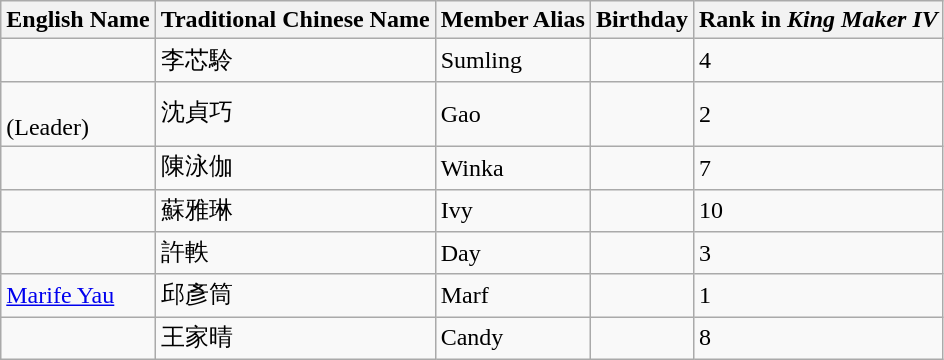<table class="wikitable">
<tr>
<th>English Name</th>
<th>Traditional Chinese Name</th>
<th>Member Alias</th>
<th>Birthday</th>
<th>Rank in <em>King Maker IV</em></th>
</tr>
<tr>
<td></td>
<td>李芯駖</td>
<td>Sumling</td>
<td></td>
<td>4</td>
</tr>
<tr>
<td><br>(Leader)</td>
<td>沈貞巧</td>
<td>Gao</td>
<td></td>
<td>2</td>
</tr>
<tr>
<td></td>
<td>陳泳伽</td>
<td>Winka</td>
<td></td>
<td>7</td>
</tr>
<tr>
<td></td>
<td>蘇雅琳</td>
<td>Ivy</td>
<td></td>
<td>10</td>
</tr>
<tr>
<td></td>
<td>許軼</td>
<td>Day</td>
<td></td>
<td>3</td>
</tr>
<tr>
<td><a href='#'>Marife Yau</a></td>
<td>邱彥筒</td>
<td>Marf</td>
<td></td>
<td>1</td>
</tr>
<tr>
<td></td>
<td>王家晴</td>
<td>Candy</td>
<td></td>
<td>8</td>
</tr>
</table>
